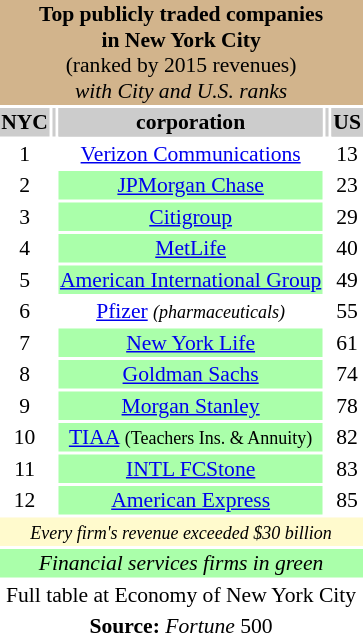<table class="toc" style="float:right; font-size:90%; text-align:center; margin:1em">
<tr>
<td colspan="6" style="background:tan;"><strong>Top publicly traded companies<br>in New York City </strong><br>(ranked by 2015 revenues)<br><em>with City and U.S. ranks</em></td>
</tr>
<tr style="background:#ccc;">
<td><strong>NYC</strong></td>
<td></td>
<td style="background:#ccc;"><strong>corporation</strong></td>
<td></td>
<td style="background:#ccc;"><strong>US</strong></td>
</tr>
<tr>
<td>1</td>
<td></td>
<td><a href='#'>Verizon Communications</a></td>
<td></td>
<td>13</td>
</tr>
<tr>
<td>2</td>
<td></td>
<td style="background:#afa;"><a href='#'>JPMorgan Chase</a></td>
<td></td>
<td>23</td>
</tr>
<tr>
<td>3</td>
<td></td>
<td style="background:#afa;"><a href='#'>Citigroup</a></td>
<td></td>
<td>29</td>
</tr>
<tr>
<td>4</td>
<td></td>
<td style="background:#afa;"><a href='#'>MetLife</a></td>
<td></td>
<td>40</td>
</tr>
<tr>
<td>5</td>
<td></td>
<td style="background:#afa;"><a href='#'>American International Group</a></td>
<td></td>
<td>49</td>
</tr>
<tr>
<td>6</td>
<td></td>
<td><a href='#'>Pfizer</a> <small><em>(pharmaceuticals)</em></small></td>
<td></td>
<td>55</td>
</tr>
<tr>
<td>7</td>
<td></td>
<td style="background:#afa;"><a href='#'>New York Life</a></td>
<td></td>
<td>61</td>
</tr>
<tr>
<td>8</td>
<td></td>
<td style="background:#afa;"><a href='#'>Goldman Sachs</a></td>
<td></td>
<td>74</td>
</tr>
<tr>
<td>9</td>
<td></td>
<td style="background:#afa;"><a href='#'>Morgan Stanley</a></td>
<td></td>
<td>78</td>
</tr>
<tr>
<td>10</td>
<td></td>
<td style="background:#afa;"><a href='#'>TIAA</a> <small>(Teachers Ins. & Annuity)</small></td>
<td></td>
<td>82</td>
</tr>
<tr>
<td>11</td>
<td></td>
<td style="background:#afa;"><a href='#'>INTL FCStone</a></td>
<td></td>
<td>83</td>
</tr>
<tr>
<td>12</td>
<td></td>
<td style="background:#afa;"><a href='#'>American Express</a></td>
<td></td>
<td>85</td>
</tr>
<tr style="background:lemonchiffon">
<td colspan="5"><small><em>Every firm's revenue exceeded $30 billion</em></small></td>
</tr>
<tr>
<td colspan="5" style="background:#afa;"><em>Financial services firms in green</em></td>
</tr>
<tr>
<td colspan="5">Full table at Economy of New York City</td>
</tr>
<tr>
<td colspan="5"><strong>Source:</strong> <em>Fortune</em> 500</td>
</tr>
</table>
